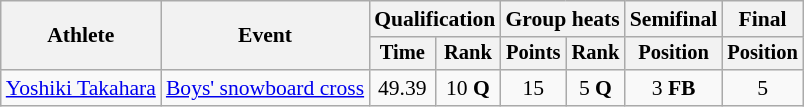<table class="wikitable" style="font-size:90%">
<tr>
<th rowspan="2">Athlete</th>
<th rowspan="2">Event</th>
<th colspan=2>Qualification</th>
<th colspan=2>Group heats</th>
<th>Semifinal</th>
<th>Final</th>
</tr>
<tr style="font-size:95%">
<th>Time</th>
<th>Rank</th>
<th>Points</th>
<th>Rank</th>
<th>Position</th>
<th>Position</th>
</tr>
<tr align=center>
<td align=left><a href='#'>Yoshiki Takahara</a></td>
<td align=left><a href='#'>Boys' snowboard cross</a></td>
<td>49.39</td>
<td>10 <strong>Q</strong></td>
<td>15</td>
<td>5 <strong>Q</strong></td>
<td>3 <strong>FB</strong></td>
<td>5</td>
</tr>
</table>
